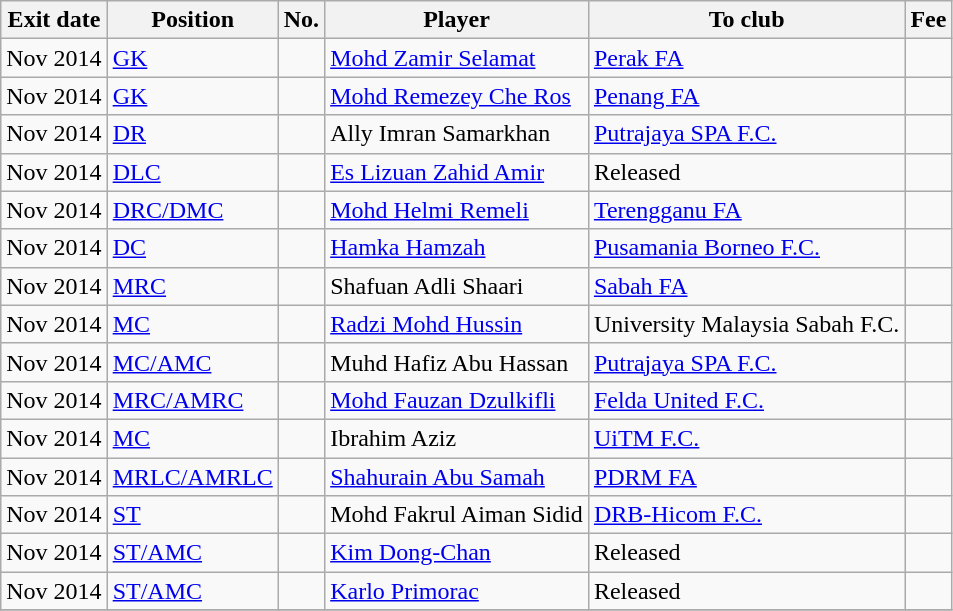<table class="wikitable sortable">
<tr>
<th>Exit date</th>
<th>Position</th>
<th>No.</th>
<th>Player</th>
<th>To club</th>
<th>Fee</th>
</tr>
<tr>
<td>Nov 2014</td>
<td><a href='#'>GK</a></td>
<td></td>
<td> <a href='#'>Mohd Zamir Selamat</a></td>
<td> <a href='#'>Perak FA</a></td>
<td></td>
</tr>
<tr>
<td>Nov 2014</td>
<td><a href='#'>GK</a></td>
<td></td>
<td> <a href='#'>Mohd Remezey Che Ros</a></td>
<td> <a href='#'>Penang FA</a></td>
<td></td>
</tr>
<tr>
<td>Nov 2014</td>
<td><a href='#'>DR</a></td>
<td></td>
<td> Ally Imran Samarkhan</td>
<td> <a href='#'>Putrajaya SPA F.C.</a></td>
<td></td>
</tr>
<tr>
<td>Nov 2014</td>
<td><a href='#'>DLC</a></td>
<td></td>
<td> <a href='#'>Es Lizuan Zahid Amir</a></td>
<td>Released</td>
<td></td>
</tr>
<tr>
<td>Nov 2014</td>
<td><a href='#'>DRC/DMC</a></td>
<td></td>
<td> <a href='#'>Mohd Helmi Remeli</a></td>
<td> <a href='#'>Terengganu FA</a></td>
<td></td>
</tr>
<tr>
<td>Nov 2014</td>
<td><a href='#'>DC</a></td>
<td></td>
<td> <a href='#'>Hamka Hamzah</a></td>
<td> <a href='#'>Pusamania Borneo F.C.</a></td>
<td></td>
</tr>
<tr>
<td>Nov 2014</td>
<td><a href='#'>MRC</a></td>
<td></td>
<td> Shafuan Adli Shaari</td>
<td> <a href='#'>Sabah FA</a></td>
<td></td>
</tr>
<tr>
<td>Nov 2014</td>
<td><a href='#'>MC</a></td>
<td></td>
<td> <a href='#'>Radzi Mohd Hussin</a></td>
<td> University Malaysia Sabah F.C.</td>
<td></td>
</tr>
<tr>
<td>Nov 2014</td>
<td><a href='#'>MC/AMC</a></td>
<td></td>
<td> Muhd Hafiz Abu Hassan</td>
<td> <a href='#'>Putrajaya SPA F.C.</a></td>
<td></td>
</tr>
<tr>
<td>Nov 2014</td>
<td><a href='#'>MRC/AMRC</a></td>
<td></td>
<td> <a href='#'>Mohd Fauzan Dzulkifli</a></td>
<td> <a href='#'>Felda United F.C.</a></td>
<td></td>
</tr>
<tr>
<td>Nov 2014</td>
<td><a href='#'>MC</a></td>
<td></td>
<td> Ibrahim Aziz</td>
<td> <a href='#'>UiTM F.C.</a></td>
<td></td>
</tr>
<tr>
<td>Nov 2014</td>
<td><a href='#'>MRLC/AMRLC</a></td>
<td></td>
<td> <a href='#'>Shahurain Abu Samah</a></td>
<td> <a href='#'>PDRM FA</a></td>
<td></td>
</tr>
<tr>
<td>Nov 2014</td>
<td><a href='#'>ST</a></td>
<td></td>
<td> Mohd Fakrul Aiman Sidid</td>
<td> <a href='#'>DRB-Hicom F.C.</a></td>
<td></td>
</tr>
<tr>
<td>Nov 2014</td>
<td><a href='#'>ST/AMC</a></td>
<td></td>
<td> <a href='#'>Kim Dong-Chan</a></td>
<td>Released</td>
<td></td>
</tr>
<tr>
<td>Nov 2014</td>
<td><a href='#'>ST/AMC</a></td>
<td></td>
<td> <a href='#'>Karlo Primorac</a></td>
<td>Released</td>
<td></td>
</tr>
<tr>
</tr>
</table>
